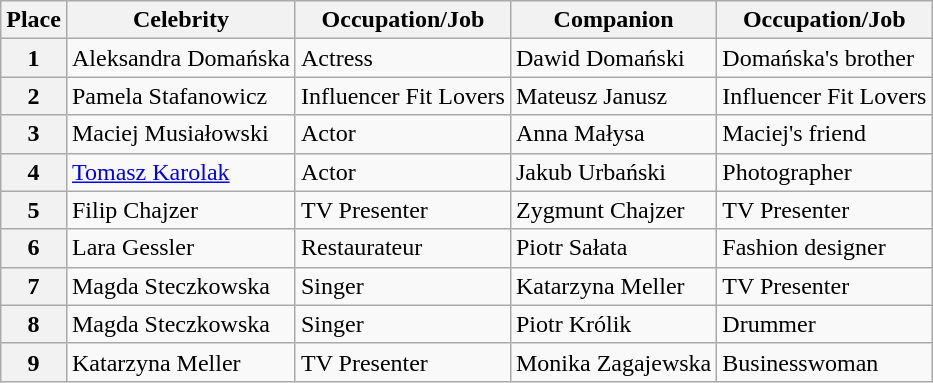<table class="wikitable">
<tr>
<th>Place</th>
<th>Celebrity</th>
<th>Occupation/Job</th>
<th>Companion</th>
<th>Occupation/Job</th>
</tr>
<tr>
<th>1</th>
<td>Aleksandra Domańska</td>
<td>Actress</td>
<td>Dawid Domański</td>
<td>Domańska's brother</td>
</tr>
<tr>
<th>2</th>
<td>Pamela Stafanowicz</td>
<td>Influencer Fit Lovers</td>
<td>Mateusz Janusz</td>
<td>Influencer Fit Lovers</td>
</tr>
<tr>
<th>3</th>
<td>Maciej Musiałowski</td>
<td>Actor</td>
<td>Anna Małysa</td>
<td>Maciej's friend</td>
</tr>
<tr>
<th>4</th>
<td><a href='#'>Tomasz Karolak</a></td>
<td>Actor</td>
<td>Jakub Urbański</td>
<td>Photographer</td>
</tr>
<tr>
<th>5</th>
<td>Filip Chajzer</td>
<td>TV Presenter</td>
<td>Zygmunt Chajzer</td>
<td>TV Presenter</td>
</tr>
<tr>
<th>6</th>
<td>Lara Gessler</td>
<td>Restaurateur</td>
<td>Piotr Sałata</td>
<td>Fashion designer</td>
</tr>
<tr>
<th>7</th>
<td>Magda Steczkowska</td>
<td>Singer</td>
<td>Katarzyna Meller</td>
<td>TV Presenter</td>
</tr>
<tr>
<th>8</th>
<td>Magda Steczkowska</td>
<td>Singer</td>
<td>Piotr Królik</td>
<td>Drummer</td>
</tr>
<tr>
<th>9</th>
<td>Katarzyna Meller</td>
<td>TV Presenter</td>
<td>Monika Zagajewska</td>
<td>Businesswoman</td>
</tr>
</table>
